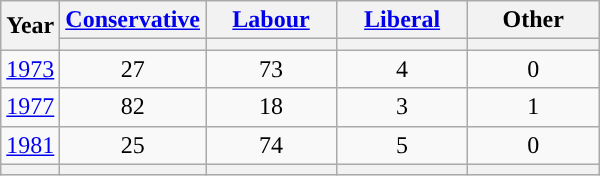<table class="wikitable">
<tr>
<th rowspan=2>Year</th>
<th style="width:80px;"><a href='#'><strong>Conservative</strong></a></th>
<th style="width:80px;"><a href='#'><strong>Labour</strong></a></th>
<th style="width:80px;"><a href='#'><strong>Liberal</strong></a></th>
<th style="width:80px;"><strong>Other</strong></th>
</tr>
<tr>
<th style="background:"></th>
<th style="background:"></th>
<th style="background:"></th>
<th style="background:"></th>
</tr>
<tr>
<td><a href='#'>1973</a></td>
<td align=center>27</td>
<td align=center>73</td>
<td align=center>4</td>
<td align=center>0</td>
</tr>
<tr>
<td><a href='#'>1977</a></td>
<td align=center>82</td>
<td align=center>18</td>
<td align=center>3</td>
<td align=center>1</td>
</tr>
<tr>
<td><a href='#'>1981</a></td>
<td align=center>25</td>
<td align=center>74</td>
<td align=center>5</td>
<td align=center>0</td>
</tr>
<tr>
<th></th>
<th style="background:"></th>
<th style="background:"></th>
<th style="background:"></th>
<th style="background:"></th>
</tr>
</table>
